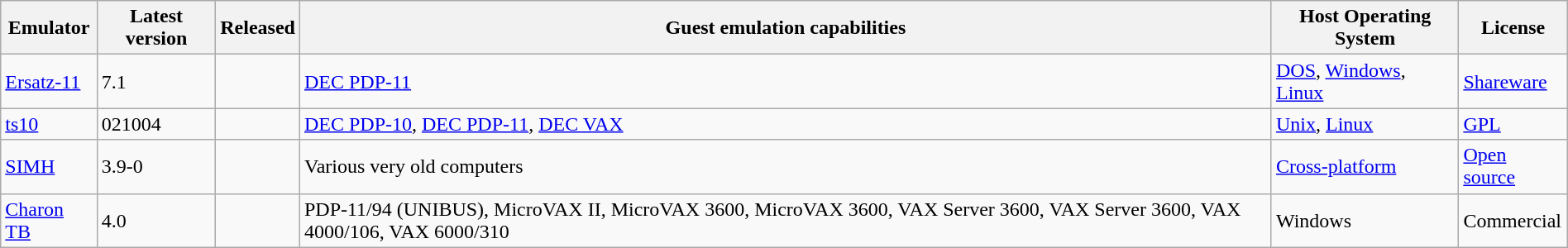<table class="wikitable sortable" style="width:100%">
<tr>
<th>Emulator</th>
<th>Latest version</th>
<th>Released</th>
<th>Guest emulation capabilities</th>
<th>Host Operating System</th>
<th>License</th>
</tr>
<tr>
<td><a href='#'>Ersatz-11</a></td>
<td>7.1</td>
<td></td>
<td><a href='#'>DEC PDP-11</a></td>
<td><a href='#'>DOS</a>, <a href='#'>Windows</a>, <a href='#'>Linux</a></td>
<td><a href='#'>Shareware</a></td>
</tr>
<tr>
<td><a href='#'>ts10</a></td>
<td>021004</td>
<td></td>
<td><a href='#'>DEC PDP-10</a>, <a href='#'>DEC PDP-11</a>, <a href='#'>DEC VAX</a></td>
<td><a href='#'>Unix</a>, <a href='#'>Linux</a></td>
<td><a href='#'>GPL</a></td>
</tr>
<tr>
<td><a href='#'>SIMH</a></td>
<td>3.9-0</td>
<td></td>
<td>Various very old computers</td>
<td><a href='#'>Cross-platform</a></td>
<td><a href='#'>Open source</a></td>
</tr>
<tr>
<td><a href='#'>Charon TB</a></td>
<td>4.0</td>
<td></td>
<td>PDP-11/94 (UNIBUS), MicroVAX II, MicroVAX 3600, MicroVAX 3600, VAX Server 3600, VAX Server 3600, VAX 4000/106, VAX 6000/310</td>
<td>Windows</td>
<td>Commercial</td>
</tr>
</table>
